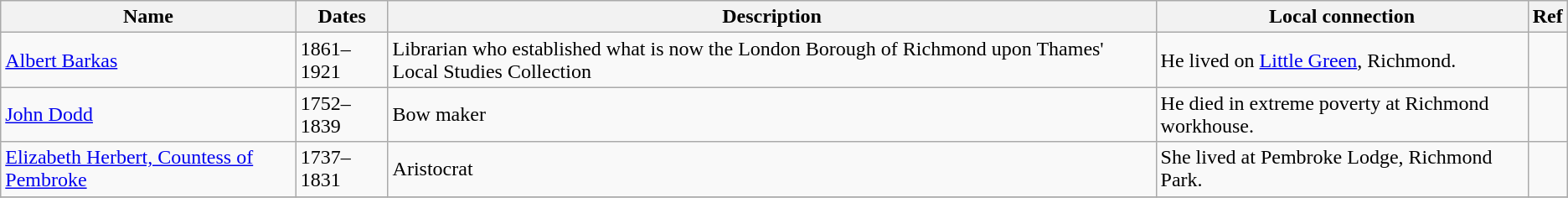<table class="wikitable sortable">
<tr>
<th width=>Name</th>
<th width=>Dates</th>
<th width=>Description</th>
<th width=>Local connection</th>
<th width=>Ref</th>
</tr>
<tr>
<td><a href='#'>Albert Barkas</a></td>
<td>1861–1921</td>
<td>Librarian who  established what is now the London Borough of Richmond upon Thames' Local Studies Collection</td>
<td>He lived on <a href='#'>Little Green</a>, Richmond.</td>
<td></td>
</tr>
<tr>
<td><a href='#'>John Dodd</a></td>
<td>1752–1839</td>
<td>Bow maker</td>
<td>He died in extreme poverty at Richmond workhouse.</td>
<td></td>
</tr>
<tr>
<td><a href='#'>Elizabeth Herbert, Countess of Pembroke</a></td>
<td>1737–1831</td>
<td>Aristocrat</td>
<td>She lived at Pembroke Lodge, Richmond Park.</td>
<td></td>
</tr>
<tr>
</tr>
</table>
